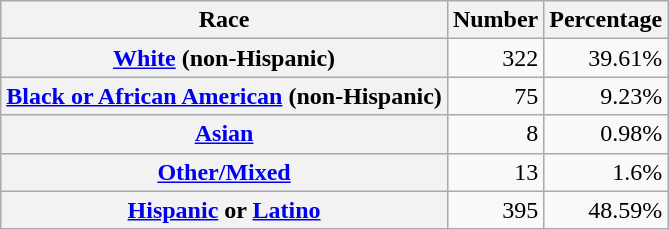<table class="wikitable" style="text-align:right">
<tr>
<th scope="col">Race</th>
<th scope="col">Number</th>
<th scope="col">Percentage</th>
</tr>
<tr>
<th scope="row"><a href='#'>White</a> (non-Hispanic)</th>
<td>322</td>
<td>39.61%</td>
</tr>
<tr>
<th scope="row"><a href='#'>Black or African American</a> (non-Hispanic)</th>
<td>75</td>
<td>9.23%</td>
</tr>
<tr>
<th scope="row"><a href='#'>Asian</a></th>
<td>8</td>
<td>0.98%</td>
</tr>
<tr>
<th scope="row"><a href='#'>Other/Mixed</a></th>
<td>13</td>
<td>1.6%</td>
</tr>
<tr>
<th scope="row"><a href='#'>Hispanic</a> or <a href='#'>Latino</a></th>
<td>395</td>
<td>48.59%</td>
</tr>
</table>
